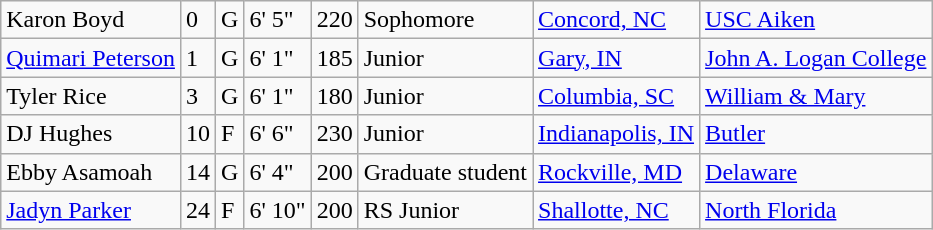<table class="wikitable sortable" border="1">
<tr>
<td>Karon Boyd</td>
<td>0</td>
<td>G</td>
<td>6' 5"</td>
<td>220</td>
<td>Sophomore</td>
<td><a href='#'>Concord, NC</a></td>
<td><a href='#'>USC Aiken</a></td>
</tr>
<tr>
<td><a href='#'>Quimari Peterson</a></td>
<td>1</td>
<td>G</td>
<td>6' 1"</td>
<td>185</td>
<td>Junior</td>
<td><a href='#'>Gary, IN</a></td>
<td><a href='#'>John A. Logan College</a></td>
</tr>
<tr>
<td>Tyler Rice</td>
<td>3</td>
<td>G</td>
<td>6' 1"</td>
<td>180</td>
<td>Junior</td>
<td><a href='#'>Columbia, SC</a></td>
<td><a href='#'>William & Mary</a></td>
</tr>
<tr>
<td>DJ Hughes</td>
<td>10</td>
<td>F</td>
<td>6' 6"</td>
<td>230</td>
<td>Junior</td>
<td><a href='#'>Indianapolis, IN</a></td>
<td><a href='#'>Butler</a></td>
</tr>
<tr>
<td>Ebby Asamoah</td>
<td>14</td>
<td>G</td>
<td>6' 4"</td>
<td>200</td>
<td>Graduate student</td>
<td><a href='#'>Rockville, MD</a></td>
<td><a href='#'>Delaware</a></td>
</tr>
<tr>
<td><a href='#'>Jadyn Parker</a></td>
<td>24</td>
<td>F</td>
<td>6' 10"</td>
<td>200</td>
<td>RS Junior</td>
<td><a href='#'>Shallotte, NC</a></td>
<td><a href='#'>North Florida</a></td>
</tr>
</table>
